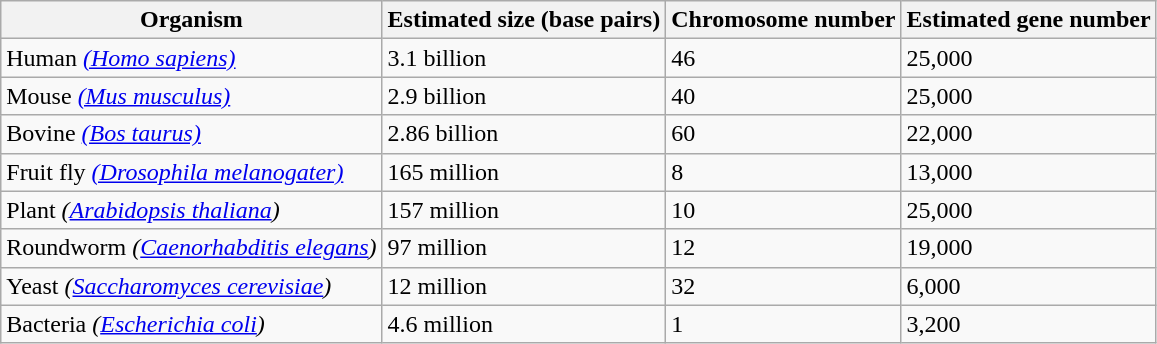<table class="wikitable sortable">
<tr>
<th>Organism</th>
<th>Estimated size (base pairs)</th>
<th>Chromosome number</th>
<th>Estimated gene number</th>
</tr>
<tr>
<td>Human <em><a href='#'>(Homo sapiens)</a></em></td>
<td>3.1 billion</td>
<td>46</td>
<td>25,000</td>
</tr>
<tr>
<td>Mouse <em><a href='#'>(Mus musculus)</a></em></td>
<td>2.9 billion</td>
<td>40</td>
<td>25,000</td>
</tr>
<tr>
<td>Bovine <em><a href='#'>(Bos taurus)</a></em></td>
<td>2.86 billion</td>
<td>60</td>
<td>22,000</td>
</tr>
<tr>
<td>Fruit fly <em><a href='#'>(Drosophila melanogater)</a></em></td>
<td>165 million</td>
<td>8</td>
<td>13,000</td>
</tr>
<tr>
<td>Plant <em>(<a href='#'>Arabidopsis thaliana</a>)</em></td>
<td>157 million</td>
<td>10</td>
<td>25,000</td>
</tr>
<tr>
<td>Roundworm <em>(<a href='#'>Caenorhabditis elegans</a>)</em></td>
<td>97 million</td>
<td>12</td>
<td>19,000</td>
</tr>
<tr>
<td>Yeast <em>(<a href='#'>Saccharomyces cerevisiae</a>)</em></td>
<td>12 million</td>
<td>32</td>
<td>6,000</td>
</tr>
<tr>
<td>Bacteria <em>(<a href='#'>Escherichia coli</a>)</em></td>
<td>4.6 million</td>
<td>1</td>
<td>3,200</td>
</tr>
</table>
